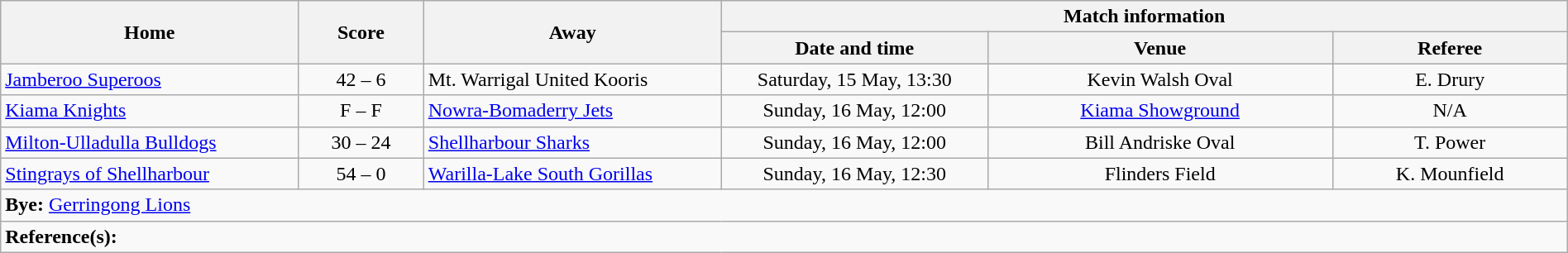<table class="wikitable" width="100% text-align:center;">
<tr>
<th rowspan="2" width="19%">Home</th>
<th rowspan="2" width="8%">Score</th>
<th rowspan="2" width="19%">Away</th>
<th colspan="3">Match information</th>
</tr>
<tr bgcolor="#CCCCCC">
<th width="17%">Date and time</th>
<th width="22%">Venue</th>
<th>Referee</th>
</tr>
<tr>
<td> <a href='#'>Jamberoo Superoos</a></td>
<td style="text-align:center;">42 – 6</td>
<td> Mt. Warrigal United Kooris</td>
<td style="text-align:center;">Saturday, 15 May, 13:30</td>
<td style="text-align:center;">Kevin Walsh Oval</td>
<td style="text-align:center;">E. Drury</td>
</tr>
<tr>
<td> <a href='#'>Kiama Knights</a></td>
<td style="text-align:center;">F – F</td>
<td> <a href='#'>Nowra-Bomaderry Jets</a></td>
<td style="text-align:center;">Sunday, 16 May, 12:00</td>
<td style="text-align:center;"><a href='#'>Kiama Showground</a></td>
<td style="text-align:center;">N/A</td>
</tr>
<tr>
<td> <a href='#'>Milton-Ulladulla Bulldogs</a></td>
<td style="text-align:center;">30 – 24</td>
<td> <a href='#'>Shellharbour Sharks</a></td>
<td style="text-align:center;">Sunday, 16 May, 12:00</td>
<td style="text-align:center;">Bill Andriske Oval</td>
<td style="text-align:center;">T. Power</td>
</tr>
<tr>
<td> <a href='#'>Stingrays of Shellharbour</a></td>
<td style="text-align:center;">54 – 0</td>
<td> <a href='#'>Warilla-Lake South Gorillas</a></td>
<td style="text-align:center;">Sunday, 16 May, 12:30</td>
<td style="text-align:center;">Flinders Field</td>
<td style="text-align:center;">K. Mounfield</td>
</tr>
<tr>
<td colspan="6" align="centre"><strong>Bye:</strong>  <a href='#'>Gerringong Lions</a></td>
</tr>
<tr>
<td colspan="6"><strong>Reference(s):</strong> </td>
</tr>
</table>
